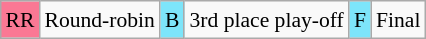<table class="wikitable" style="margin:0.5em auto; font-size:90%; line-height:1.25em;">
<tr>
<td bgcolor="#FA7894" align=center>RR</td>
<td>Round-robin</td>
<td bgcolor="#7DE5FA" align=center>B</td>
<td>3rd place play-off</td>
<td bgcolor="#7DE5FA" align=center>F</td>
<td>Final</td>
</tr>
</table>
